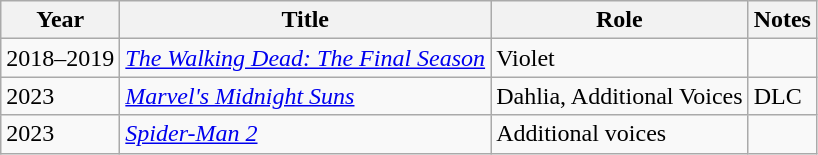<table class="wikitable">
<tr>
<th>Year</th>
<th>Title</th>
<th>Role</th>
<th>Notes</th>
</tr>
<tr>
<td>2018–2019</td>
<td><em><a href='#'>The Walking Dead: The Final Season</a></em></td>
<td>Violet</td>
<td></td>
</tr>
<tr>
<td>2023</td>
<td><em><a href='#'>Marvel's Midnight Suns</a></em></td>
<td>Dahlia, Additional Voices</td>
<td>DLC</td>
</tr>
<tr>
<td>2023</td>
<td><em><a href='#'>Spider-Man 2</a></em></td>
<td>Additional voices</td>
</tr>
</table>
